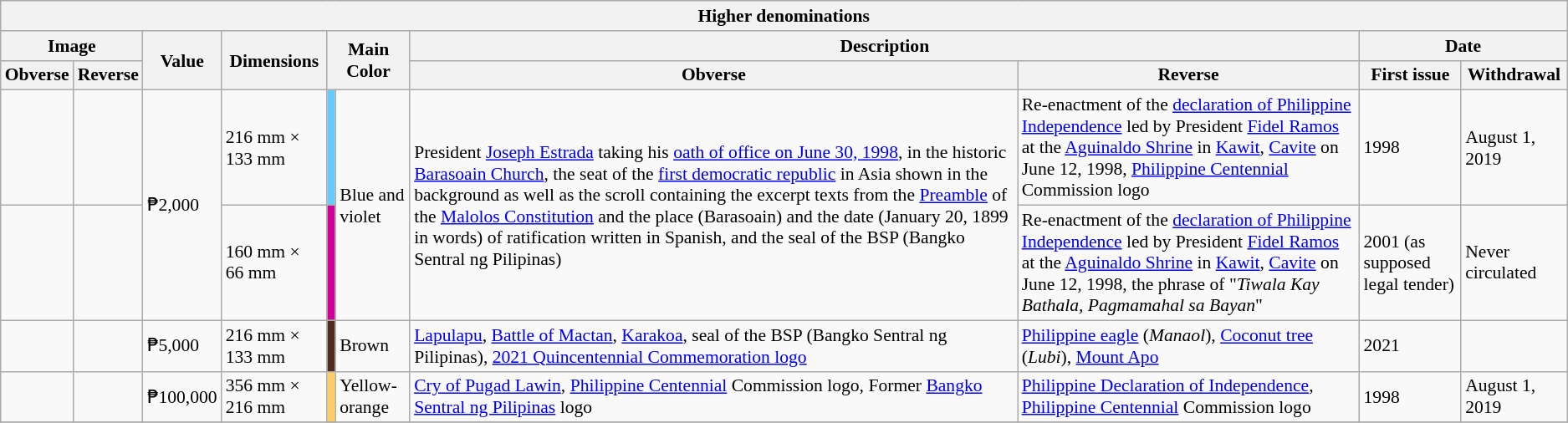<table class="wikitable" style="font-size: 90%">
<tr>
<th colspan="10"><strong>Higher denominations</strong></th>
</tr>
<tr>
<th colspan="2">Image</th>
<th rowspan="2">Value</th>
<th rowspan="2">Dimensions</th>
<th colspan="2" rowspan="2">Main Color</th>
<th colspan="2">Description</th>
<th colspan="2">Date</th>
</tr>
<tr>
<th>Obverse</th>
<th>Reverse</th>
<th>Obverse</th>
<th>Reverse</th>
<th>First issue</th>
<th>Withdrawal</th>
</tr>
<tr>
<td style="text-align:center; bgcolor=" #FFFFFF"></td>
<td style="text-align:center; bgcolor=" #FFFFFF"></td>
<td rowspan="2">₱2,000</td>
<td>216 mm × 133 mm</td>
<td style="text-align:center; background:#66CCFF;"></td>
<td rowspan="2">Blue and violet</td>
<td rowspan="2">President <a href='#'>Joseph Estrada</a> taking his <a href='#'>oath of office on June 30, 1998</a>, in the historic <a href='#'>Barasoain Church</a>, the seat of the <a href='#'>first democratic republic</a> in Asia shown in the background as well as the scroll containing the excerpt texts from the <a href='#'>Preamble</a> of the <a href='#'>Malolos Constitution</a> and the place (Barasoain) and the date (January 20, 1899 in words) of ratification written in Spanish, and the seal of the BSP (Bangko Sentral ng Pilipinas)</td>
<td>Re-enactment of the <a href='#'>declaration of Philippine Independence</a> led by President <a href='#'>Fidel Ramos</a> at the <a href='#'>Aguinaldo Shrine</a> in <a href='#'>Kawit</a>, <a href='#'>Cavite</a> on June 12, 1998, <a href='#'>Philippine Centennial</a> Commission logo</td>
<td>1998</td>
<td>August 1, 2019</td>
</tr>
<tr>
<td style="text-align:center; bgcolor=" #FFFFFF"></td>
<td style="text-align:center; bgcolor=" #FFFFFF"></td>
<td>160 mm × 66 mm</td>
<td style="text-align:center; background:#CC0099;"></td>
<td>Re-enactment of the <a href='#'>declaration of Philippine Independence</a> led by President <a href='#'>Fidel Ramos</a> at the <a href='#'>Aguinaldo Shrine</a> in <a href='#'>Kawit</a>, <a href='#'>Cavite</a> on June 12, 1998, the phrase of "<em>Tiwala Kay Bathala, Pagmamahal sa Bayan</em>"</td>
<td>2001 (as supposed legal tender)</td>
<td>Never circulated</td>
</tr>
<tr>
<td></td>
<td></td>
<td>₱5,000</td>
<td>216 mm × 133 mm</td>
<td style="text-align:center; background:#502a1e;"></td>
<td>Brown</td>
<td><a href='#'>Lapulapu</a>, <a href='#'>Battle of Mactan</a>, <a href='#'>Karakoa</a>, seal of the BSP (Bangko Sentral ng Pilipinas), <a href='#'>2021 Quincentennial Commemoration logo</a></td>
<td><a href='#'>Philippine eagle</a> (<em>Manaol</em>), <a href='#'>Coconut tree</a> (<em>Lubi</em>), <a href='#'>Mount Apo</a></td>
<td>2021</td>
<td></td>
</tr>
<tr>
<td style="text-align:center; bgcolor=" #FFFFFF"></td>
<td style="text-align:center; bgcolor=" #FFFFFF"></td>
<td>₱100,000</td>
<td>356 mm × 216 mm</td>
<td style="text-align:center; background:#FFCC66;"></td>
<td>Yellow-orange</td>
<td><a href='#'>Cry of Pugad Lawin</a>, <a href='#'>Philippine Centennial</a> Commission logo, Former <a href='#'>Bangko Sentral ng Pilipinas</a> logo</td>
<td><a href='#'>Philippine Declaration of Independence</a>, <a href='#'>Philippine Centennial</a> Commission logo</td>
<td>1998</td>
<td>August 1, 2019</td>
</tr>
<tr>
</tr>
</table>
